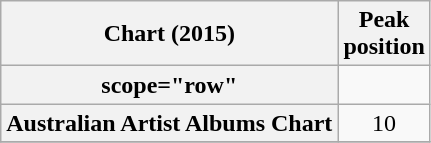<table class="wikitable sortable plainrowheaders" style="text-align:center;">
<tr>
<th scope="col">Chart (2015)</th>
<th scope="col">Peak<br>position</th>
</tr>
<tr>
<th>scope="row"</th>
</tr>
<tr>
<th scope="row">Australian Artist Albums Chart</th>
<td>10</td>
</tr>
<tr>
</tr>
</table>
